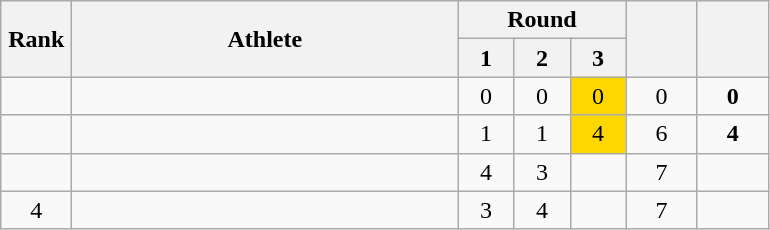<table class="wikitable" style="text-align: center;">
<tr>
<th rowspan="2" width=40>Rank</th>
<th rowspan="2" width=250>Athlete</th>
<th colspan="3">Round</th>
<th rowspan="2" width=40></th>
<th rowspan="2" width=40></th>
</tr>
<tr>
<th width=30>1</th>
<th width=30>2</th>
<th width=30>3</th>
</tr>
<tr>
<td></td>
<td align="left"></td>
<td>0</td>
<td>0</td>
<td bgcolor=gold>0</td>
<td>0</td>
<td><strong>0</strong></td>
</tr>
<tr>
<td></td>
<td align="left"></td>
<td>1</td>
<td>1</td>
<td bgcolor=gold>4</td>
<td>6</td>
<td><strong>4</strong></td>
</tr>
<tr>
<td></td>
<td align="left"></td>
<td>4</td>
<td>3</td>
<td></td>
<td>7</td>
<td></td>
</tr>
<tr>
<td>4</td>
<td align="left"></td>
<td>3</td>
<td>4</td>
<td></td>
<td>7</td>
<td></td>
</tr>
</table>
